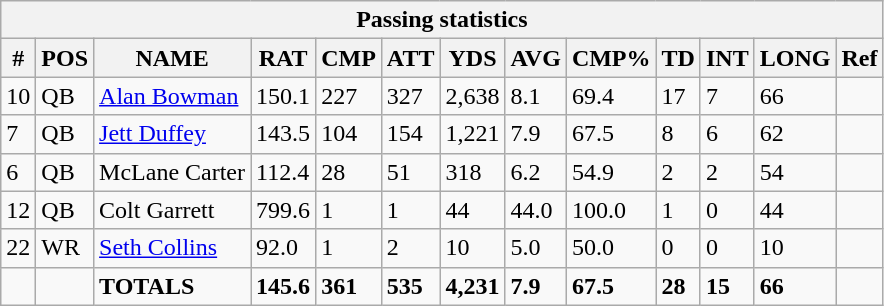<table class="wikitable sortable collapsible collapsed">
<tr>
<th colspan="13">Passing statistics</th>
</tr>
<tr>
<th>#</th>
<th>POS</th>
<th>NAME</th>
<th>RAT</th>
<th>CMP</th>
<th>ATT</th>
<th>YDS</th>
<th>AVG</th>
<th>CMP%</th>
<th>TD</th>
<th>INT</th>
<th>LONG</th>
<th>Ref</th>
</tr>
<tr>
<td>10</td>
<td>QB</td>
<td><a href='#'>Alan Bowman</a></td>
<td>150.1</td>
<td>227</td>
<td>327</td>
<td>2,638</td>
<td>8.1</td>
<td>69.4</td>
<td>17</td>
<td>7</td>
<td>66</td>
<td></td>
</tr>
<tr>
<td>7</td>
<td>QB</td>
<td><a href='#'>Jett Duffey</a></td>
<td>143.5</td>
<td>104</td>
<td>154</td>
<td>1,221</td>
<td>7.9</td>
<td>67.5</td>
<td>8</td>
<td>6</td>
<td>62</td>
<td></td>
</tr>
<tr>
<td>6</td>
<td>QB</td>
<td>McLane Carter</td>
<td>112.4</td>
<td>28</td>
<td>51</td>
<td>318</td>
<td>6.2</td>
<td>54.9</td>
<td>2</td>
<td>2</td>
<td>54</td>
<td></td>
</tr>
<tr>
<td>12</td>
<td>QB</td>
<td>Colt Garrett</td>
<td>799.6</td>
<td>1</td>
<td>1</td>
<td>44</td>
<td>44.0</td>
<td>100.0</td>
<td>1</td>
<td>0</td>
<td>44</td>
<td></td>
</tr>
<tr>
<td>22</td>
<td>WR</td>
<td><a href='#'>Seth Collins</a></td>
<td>92.0</td>
<td>1</td>
<td>2</td>
<td>10</td>
<td>5.0</td>
<td>50.0</td>
<td>0</td>
<td>0</td>
<td>10</td>
<td></td>
</tr>
<tr>
<td></td>
<td></td>
<td><strong>TOTALS</strong></td>
<td><strong>145.6</strong></td>
<td><strong>361</strong></td>
<td><strong>535</strong></td>
<td><strong>4,231</strong></td>
<td><strong>7.9</strong></td>
<td><strong>67.5</strong></td>
<td><strong>28</strong></td>
<td><strong>15</strong></td>
<td><strong>66</strong></td>
<td></td>
</tr>
</table>
